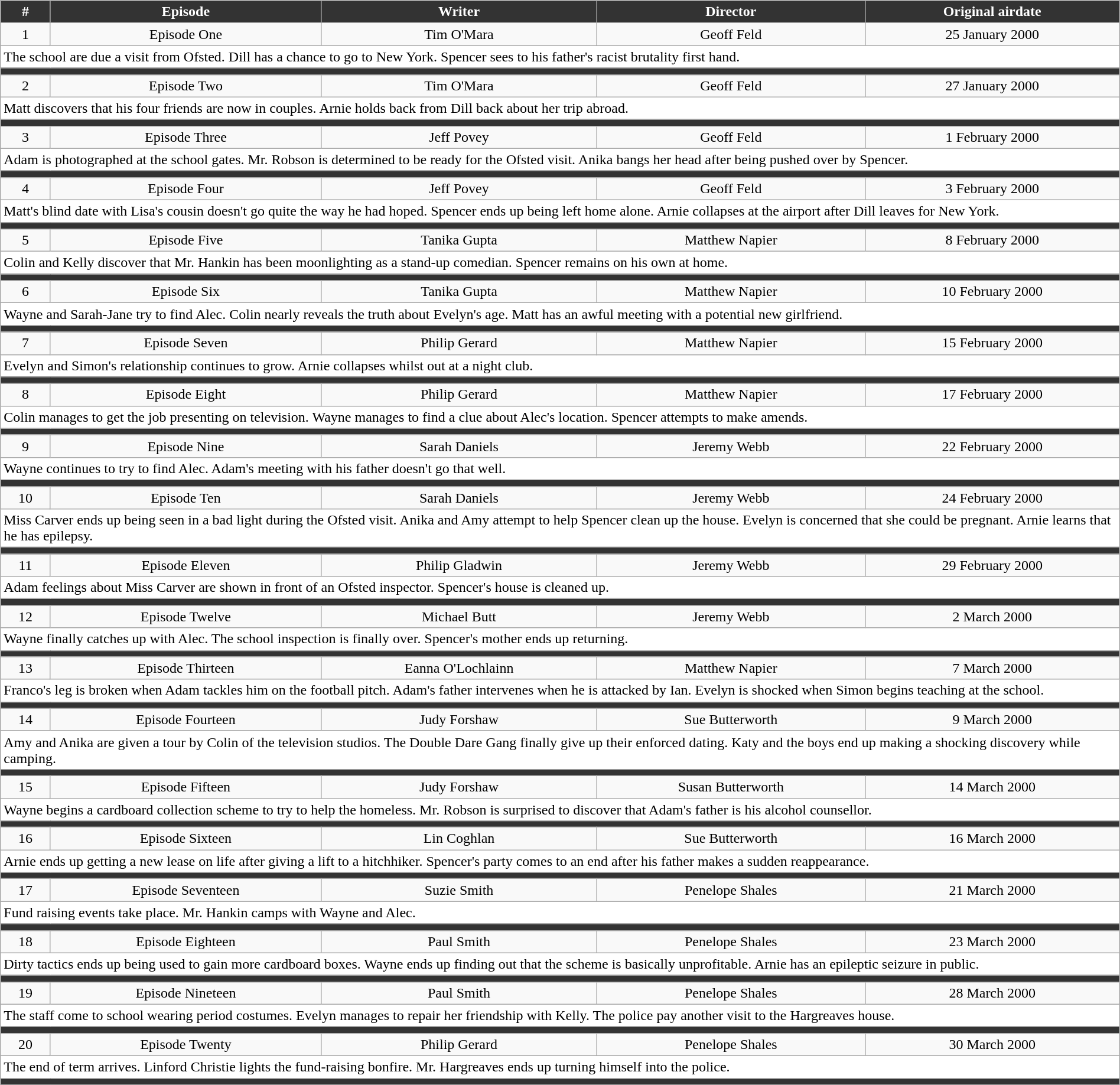<table class="wikitable" style="width:100%;">
<tr>
<th style="background-color: #333333; color:white">#</th>
<th style="background: #333333; color:white">Episode</th>
<th style="background: #333333; color:white">Writer</th>
<th style="background: #333333; color:white">Director</th>
<th style="background: #333333; color:white">Original airdate</th>
</tr>
<tr>
<td align="center">1</td>
<td align="center">Episode One</td>
<td align="center">Tim O'Mara</td>
<td align="center">Geoff Feld</td>
<td align="center">25 January 2000</td>
</tr>
<tr>
<td style="background:white" colspan="5">The school are due a visit from Ofsted. Dill has a chance to go to New York. Spencer sees to his father's racist brutality first hand.</td>
</tr>
<tr style="background:#333333; height:2px">
<td colspan="5"></td>
</tr>
<tr>
<td align="center">2</td>
<td align="center">Episode Two</td>
<td align="center">Tim O'Mara</td>
<td align="center">Geoff Feld</td>
<td align="center">27 January 2000</td>
</tr>
<tr>
<td style="background:white" colspan="5">Matt discovers that his four friends are now in couples. Arnie holds back from Dill back about her trip abroad.</td>
</tr>
<tr style="background:#333333; height:2px">
<td colspan="5"></td>
</tr>
<tr>
<td align="center">3</td>
<td align="center">Episode Three</td>
<td align="center">Jeff Povey</td>
<td align="center">Geoff Feld</td>
<td align="center">1 February 2000</td>
</tr>
<tr>
<td style="background:white" colspan="5">Adam is photographed at the school gates. Mr. Robson is determined to be ready for the Ofsted visit. Anika bangs her head after being pushed over by Spencer.</td>
</tr>
<tr style="background:#333333; height:2px">
<td colspan="5"></td>
</tr>
<tr>
<td align="center">4</td>
<td align="center">Episode Four</td>
<td align="center">Jeff Povey</td>
<td align="center">Geoff Feld</td>
<td align="center">3 February 2000</td>
</tr>
<tr>
<td style="background:white" colspan="5">Matt's blind date with Lisa's cousin doesn't go quite the way he had hoped. Spencer ends up being left home alone. Arnie collapses at the airport after Dill leaves for New York.</td>
</tr>
<tr style="background:#333333; height:2px">
<td colspan="5"></td>
</tr>
<tr>
<td align="center">5</td>
<td align="center">Episode Five</td>
<td align="center">Tanika Gupta</td>
<td align="center">Matthew Napier</td>
<td align="center">8 February 2000</td>
</tr>
<tr>
<td style="background:white" colspan="5">Colin and Kelly discover that Mr. Hankin has been moonlighting as a stand-up comedian. Spencer remains on his own at home.</td>
</tr>
<tr style="background:#333333; height:2px">
<td colspan="5"></td>
</tr>
<tr>
<td align="center">6</td>
<td align="center">Episode Six</td>
<td align="center">Tanika Gupta</td>
<td align="center">Matthew Napier</td>
<td align="center">10 February 2000</td>
</tr>
<tr>
<td style="background:white" colspan="5">Wayne and Sarah-Jane try to find Alec. Colin nearly reveals the truth about Evelyn's age. Matt has an awful meeting with a potential new girlfriend.</td>
</tr>
<tr style="background:#333333; height:2px">
<td colspan="5"></td>
</tr>
<tr>
<td align="center">7</td>
<td align="center">Episode Seven</td>
<td align="center">Philip Gerard</td>
<td align="center">Matthew Napier</td>
<td align="center">15 February 2000</td>
</tr>
<tr>
<td style="background:white" colspan="5">Evelyn and Simon's relationship continues to grow. Arnie collapses whilst out at a night club.</td>
</tr>
<tr style="background:#333333; height:2px">
<td colspan="5"></td>
</tr>
<tr>
<td align="center">8</td>
<td align="center">Episode Eight</td>
<td align="center">Philip Gerard</td>
<td align="center">Matthew Napier</td>
<td align="center">17 February 2000</td>
</tr>
<tr>
<td style="background:white" colspan="5">Colin manages to get the job presenting on television. Wayne manages to find a clue about Alec's location. Spencer attempts to make amends.</td>
</tr>
<tr style="background:#333333; height:2px">
<td colspan="5"></td>
</tr>
<tr>
<td align="center">9</td>
<td align="center">Episode Nine</td>
<td align="center">Sarah Daniels</td>
<td align="center">Jeremy Webb</td>
<td align="center">22 February 2000</td>
</tr>
<tr>
<td style="background:white" colspan="5">Wayne continues to try to find Alec. Adam's meeting with his father doesn't go that well.</td>
</tr>
<tr style="background:#333333; height:2px">
<td colspan="5"></td>
</tr>
<tr>
<td align="center">10</td>
<td align="center">Episode Ten</td>
<td align="center">Sarah Daniels</td>
<td align="center">Jeremy Webb</td>
<td align="center">24 February 2000</td>
</tr>
<tr>
<td style="background:white" colspan="5">Miss Carver ends up being seen in a bad light during the Ofsted visit. Anika and Amy attempt to help Spencer clean up the house. Evelyn is concerned that she could be pregnant. Arnie learns that he has epilepsy.</td>
</tr>
<tr style="background:#333333; height:2px">
<td colspan="5"></td>
</tr>
<tr>
<td align="center">11</td>
<td align="center">Episode Eleven</td>
<td align="center">Philip Gladwin</td>
<td align="center">Jeremy Webb</td>
<td align="center">29 February 2000</td>
</tr>
<tr>
<td style="background:white" colspan="5">Adam feelings about Miss Carver are shown in front of an Ofsted inspector. Spencer's house is cleaned up.</td>
</tr>
<tr style="background:#333333; height:2px">
<td colspan="5"></td>
</tr>
<tr>
<td align="center">12</td>
<td align="center">Episode Twelve</td>
<td align="center">Michael Butt</td>
<td align="center">Jeremy Webb</td>
<td align="center">2 March 2000</td>
</tr>
<tr>
<td style="background:white" colspan="5">Wayne finally catches up with Alec. The school inspection is finally over. Spencer's mother ends up returning.</td>
</tr>
<tr style="background:#333333; height:2px">
<td colspan="5"></td>
</tr>
<tr>
<td align="center">13</td>
<td align="center">Episode Thirteen</td>
<td align="center">Eanna O'Lochlainn</td>
<td align="center">Matthew Napier</td>
<td align="center">7 March 2000</td>
</tr>
<tr>
<td style="background:white" colspan="5">Franco's leg is broken when Adam tackles him on the football pitch. Adam's father intervenes when he is attacked by Ian. Evelyn is shocked when Simon begins teaching at the school.</td>
</tr>
<tr style="background:#333333; height:2px">
<td colspan="5"></td>
</tr>
<tr>
<td align="center">14</td>
<td align="center">Episode Fourteen</td>
<td align="center">Judy Forshaw</td>
<td align="center">Sue Butterworth</td>
<td align="center">9 March 2000</td>
</tr>
<tr>
<td style="background:white" colspan="5">Amy and Anika are given a tour by Colin of the television studios. The Double Dare Gang finally give up their enforced dating. Katy and the boys end up making a shocking discovery while camping.</td>
</tr>
<tr style="background:#333333; height:2px">
<td colspan="5"></td>
</tr>
<tr>
<td align="center">15</td>
<td align="center">Episode Fifteen</td>
<td align="center">Judy Forshaw</td>
<td align="center">Susan Butterworth</td>
<td align="center">14 March 2000</td>
</tr>
<tr>
<td style="background:white" colspan="5">Wayne begins a cardboard collection scheme to try to help the homeless. Mr. Robson is surprised to discover that Adam's father is his alcohol counsellor.</td>
</tr>
<tr style="background:#333333; height:2px">
<td colspan="5"></td>
</tr>
<tr>
<td align="center">16</td>
<td align="center">Episode Sixteen</td>
<td align="center">Lin Coghlan</td>
<td align="center">Sue Butterworth</td>
<td align="center">16 March 2000</td>
</tr>
<tr>
<td style="background:white" colspan="5">Arnie ends up getting a new lease on life after giving a lift to a hitchhiker. Spencer's party comes to an end after his father makes a sudden reappearance.</td>
</tr>
<tr style="background:#333333; height:2px">
<td colspan="5"></td>
</tr>
<tr>
<td align="center">17</td>
<td align="center">Episode Seventeen</td>
<td align="center">Suzie Smith</td>
<td align="center">Penelope Shales</td>
<td align="center">21 March 2000</td>
</tr>
<tr>
<td style="background:white" colspan="5">Fund raising events take place. Mr. Hankin camps with Wayne and Alec.</td>
</tr>
<tr style="background:#333333; height:2px">
<td colspan="5"></td>
</tr>
<tr>
<td align="center">18</td>
<td align="center">Episode Eighteen</td>
<td align="center">Paul Smith</td>
<td align="center">Penelope Shales</td>
<td align="center">23 March 2000</td>
</tr>
<tr>
<td style="background:white" colspan="5">Dirty tactics ends up being used to gain more cardboard boxes. Wayne ends up finding out that the scheme is basically unprofitable. Arnie has an epileptic seizure in public.</td>
</tr>
<tr style="background:#333333; height:2px">
<td colspan="5"></td>
</tr>
<tr>
<td align="center">19</td>
<td align="center">Episode Nineteen</td>
<td align="center">Paul Smith</td>
<td align="center">Penelope Shales</td>
<td align="center">28 March 2000</td>
</tr>
<tr>
<td style="background:white" colspan="5">The staff come to school wearing period costumes. Evelyn manages to repair her friendship with Kelly. The police pay another visit to the Hargreaves house.</td>
</tr>
<tr style="background:#333333; height:2px">
<td colspan="5"></td>
</tr>
<tr>
<td align="center">20</td>
<td align="center">Episode Twenty</td>
<td align="center">Philip Gerard</td>
<td align="center">Penelope Shales</td>
<td align="center">30 March 2000</td>
</tr>
<tr>
<td style="background:white" colspan="5">The end of term arrives. Linford Christie lights the fund-raising bonfire. Mr. Hargreaves ends up turning himself into the police.</td>
</tr>
<tr style="background:#333333; height:2px">
<td colspan="5"></td>
</tr>
<tr>
</tr>
</table>
